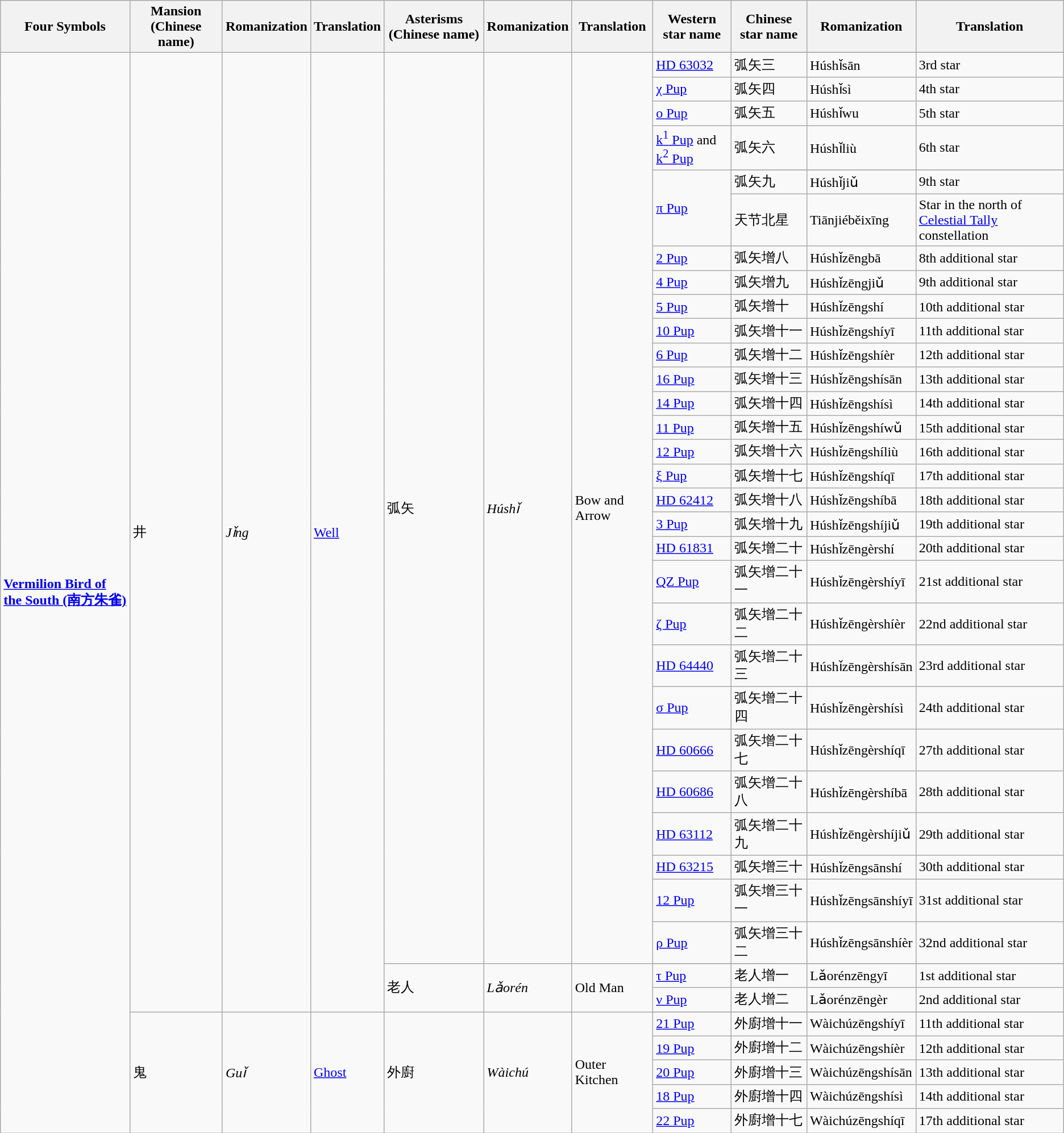<table class="wikitable">
<tr>
<th><strong>Four Symbols</strong></th>
<th><strong>Mansion (Chinese name)</strong></th>
<th><strong>Romanization</strong></th>
<th><strong>Translation</strong></th>
<th><strong>Asterisms (Chinese name)</strong></th>
<th><strong>Romanization</strong></th>
<th><strong>Translation</strong></th>
<th><strong>Western star name</strong></th>
<th><strong>Chinese star name</strong></th>
<th><strong>Romanization</strong></th>
<th><strong>Translation</strong></th>
</tr>
<tr>
<td rowspan="40"><strong><a href='#'>Vermilion Bird of the South (南方朱雀)</a></strong></td>
<td rowspan="34">井</td>
<td rowspan="34"><em>Jǐng</em></td>
<td rowspan="34"><a href='#'>Well</a></td>
<td rowspan="31">弧矢</td>
<td rowspan="31"><em>Húshǐ</em></td>
<td rowspan="31">Bow and Arrow</td>
</tr>
<tr>
<td><a href='#'>HD 63032</a></td>
<td>弧矢三</td>
<td>Húshǐsān</td>
<td>3rd star</td>
</tr>
<tr>
<td><a href='#'>χ Pup</a></td>
<td>弧矢四</td>
<td>Húshǐsì</td>
<td>4th star</td>
</tr>
<tr>
<td><a href='#'>ο Pup</a></td>
<td>弧矢五</td>
<td>Húshǐwu</td>
<td>5th star</td>
</tr>
<tr>
<td><a href='#'>k<sup>1</sup> Pup</a> and <a href='#'>k<sup>2</sup> Pup</a></td>
<td>弧矢六</td>
<td>Húshǐliù</td>
<td>6th star</td>
</tr>
<tr>
<td rowspan="3"><a href='#'>π Pup</a></td>
</tr>
<tr>
<td>弧矢九</td>
<td>Húshǐjiǔ</td>
<td>9th star</td>
</tr>
<tr>
<td>天节北星</td>
<td>Tiānjiéběixīng</td>
<td>Star in the north of <a href='#'>Celestial Tally</a> constellation</td>
</tr>
<tr>
<td><a href='#'>2 Pup</a></td>
<td>弧矢增八</td>
<td>Húshǐzēngbā</td>
<td>8th additional star</td>
</tr>
<tr>
<td><a href='#'>4 Pup</a></td>
<td>弧矢增九</td>
<td>Húshǐzēngjiǔ</td>
<td>9th additional star</td>
</tr>
<tr>
<td><a href='#'>5 Pup</a></td>
<td>弧矢增十</td>
<td>Húshǐzēngshí</td>
<td>10th additional star</td>
</tr>
<tr>
<td><a href='#'>10 Pup</a></td>
<td>弧矢增十一</td>
<td>Húshǐzēngshíyī</td>
<td>11th additional star</td>
</tr>
<tr>
<td><a href='#'>6 Pup</a></td>
<td>弧矢增十二</td>
<td>Húshǐzēngshíèr</td>
<td>12th additional star</td>
</tr>
<tr>
<td><a href='#'>16 Pup</a></td>
<td>弧矢增十三</td>
<td>Húshǐzēngshísān</td>
<td>13th additional star</td>
</tr>
<tr>
<td><a href='#'>14 Pup</a></td>
<td>弧矢增十四</td>
<td>Húshǐzēngshísì</td>
<td>14th additional star</td>
</tr>
<tr>
<td><a href='#'>11 Pup</a></td>
<td>弧矢增十五</td>
<td>Húshǐzēngshíwǔ</td>
<td>15th additional star</td>
</tr>
<tr>
<td><a href='#'>12 Pup</a></td>
<td>弧矢增十六</td>
<td>Húshǐzēngshíliù</td>
<td>16th additional star</td>
</tr>
<tr>
<td><a href='#'>ξ Pup</a></td>
<td>弧矢增十七</td>
<td>Húshǐzēngshíqī</td>
<td>17th additional star</td>
</tr>
<tr>
<td><a href='#'>HD 62412</a></td>
<td>弧矢增十八</td>
<td>Húshǐzēngshíbā</td>
<td>18th additional star</td>
</tr>
<tr>
<td><a href='#'>3 Pup</a></td>
<td>弧矢增十九</td>
<td>Húshǐzēngshíjiǔ</td>
<td>19th additional star</td>
</tr>
<tr>
<td><a href='#'>HD 61831</a></td>
<td>弧矢增二十</td>
<td>Húshǐzēngèrshí</td>
<td>20th additional star</td>
</tr>
<tr>
<td><a href='#'>QZ Pup</a></td>
<td>弧矢增二十一</td>
<td>Húshǐzēngèrshíyī</td>
<td>21st additional star</td>
</tr>
<tr>
<td><a href='#'>ζ Pup</a></td>
<td>弧矢增二十二</td>
<td>Húshǐzēngèrshíèr</td>
<td>22nd additional star</td>
</tr>
<tr>
<td><a href='#'>HD 64440</a></td>
<td>弧矢增二十三</td>
<td>Húshǐzēngèrshísān</td>
<td>23rd additional star</td>
</tr>
<tr>
<td><a href='#'>σ Pup</a></td>
<td>弧矢增二十四</td>
<td>Húshǐzēngèrshísì</td>
<td>24th additional star</td>
</tr>
<tr>
<td><a href='#'>HD 60666</a></td>
<td>弧矢增二十七</td>
<td>Húshǐzēngèrshíqī</td>
<td>27th additional star</td>
</tr>
<tr>
<td><a href='#'>HD 60686</a></td>
<td>弧矢增二十八</td>
<td>Húshǐzēngèrshíbā</td>
<td>28th additional star</td>
</tr>
<tr>
<td><a href='#'>HD 63112</a></td>
<td>弧矢增二十九</td>
<td>Húshǐzēngèrshíjiǔ</td>
<td>29th additional star</td>
</tr>
<tr>
<td><a href='#'>HD 63215</a></td>
<td>弧矢增三十</td>
<td>Húshǐzēngsānshí</td>
<td>30th additional star</td>
</tr>
<tr>
<td><a href='#'>12 Pup</a></td>
<td>弧矢增三十一</td>
<td>Húshǐzēngsānshíyī</td>
<td>31st additional star</td>
</tr>
<tr>
<td><a href='#'>ρ Pup</a></td>
<td>弧矢增三十二</td>
<td>Húshǐzēngsānshíèr</td>
<td>32nd additional star</td>
</tr>
<tr>
<td rowspan="3">老人</td>
<td rowspan="3"><em>Lǎorén</em></td>
<td rowspan="3">Old Man</td>
</tr>
<tr>
<td><a href='#'>τ Pup</a></td>
<td>老人增一</td>
<td>Lǎorénzēngyī</td>
<td>1st additional star</td>
</tr>
<tr>
<td><a href='#'>ν Pup</a></td>
<td>老人增二</td>
<td>Lǎorénzēngèr</td>
<td>2nd additional star</td>
</tr>
<tr>
<td rowspan="6">鬼</td>
<td rowspan="6"><em>Guǐ</em></td>
<td rowspan="6"><a href='#'>Ghost</a></td>
<td rowspan="6">外廚</td>
<td rowspan="6"><em>Wàichú</em></td>
<td rowspan="6">Outer Kitchen</td>
</tr>
<tr>
<td><a href='#'>21 Pup</a></td>
<td>外廚增十一</td>
<td>Wàichúzēngshíyī</td>
<td>11th additional star</td>
</tr>
<tr>
<td><a href='#'>19 Pup</a></td>
<td>外廚增十二</td>
<td>Wàichúzēngshíèr</td>
<td>12th additional star</td>
</tr>
<tr>
<td><a href='#'>20 Pup</a></td>
<td>外廚增十三</td>
<td>Wàichúzēngshísān</td>
<td>13th additional star</td>
</tr>
<tr>
<td><a href='#'>18 Pup</a></td>
<td>外廚增十四</td>
<td>Wàichúzēngshísì</td>
<td>14th additional star</td>
</tr>
<tr>
<td><a href='#'>22 Pup</a></td>
<td>外廚增十七</td>
<td>Wàichúzēngshíqī</td>
<td>17th additional star</td>
</tr>
</table>
